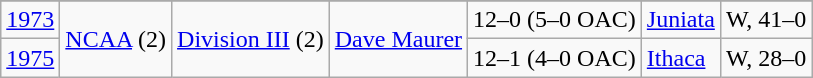<table class="wikitable">
<tr>
</tr>
<tr>
<td><a href='#'>1973</a></td>
<td rowspan=2><a href='#'>NCAA</a> (2)</td>
<td rowspan=2><a href='#'>Division III</a> (2)</td>
<td rowspan=2><a href='#'>Dave Maurer</a></td>
<td>12–0 (5–0 OAC)</td>
<td><a href='#'>Juniata</a></td>
<td>W, 41–0</td>
</tr>
<tr>
<td><a href='#'>1975</a></td>
<td>12–1 (4–0 OAC)</td>
<td><a href='#'>Ithaca</a></td>
<td>W, 28–0</td>
</tr>
</table>
